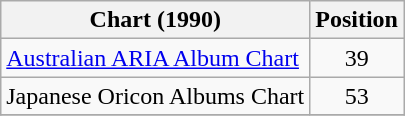<table class="wikitable sortable" style="text-align:center;">
<tr>
<th>Chart (1990)</th>
<th>Position</th>
</tr>
<tr>
<td align="left"><a href='#'>Australian ARIA Album Chart</a></td>
<td>39</td>
</tr>
<tr>
<td align="left">Japanese Oricon Albums Chart</td>
<td>53</td>
</tr>
<tr>
</tr>
</table>
